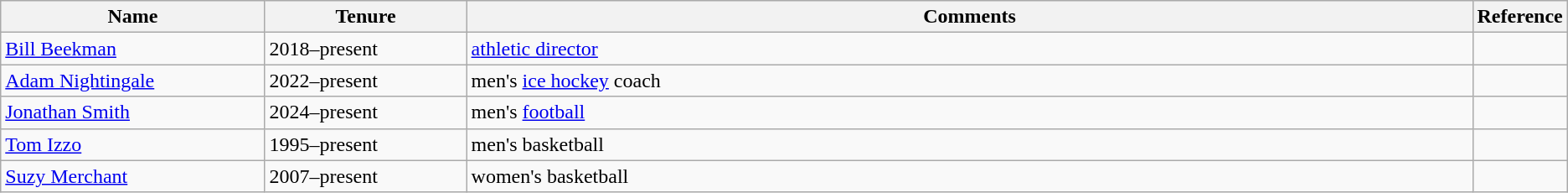<table class=wikitable>
<tr>
<th style="width:17%;">Name</th>
<th style="width:13%;">Tenure</th>
<th style="width:65%;">Comments</th>
<th style="width:5%;">Reference</th>
</tr>
<tr>
<td><a href='#'>Bill Beekman</a></td>
<td>2018–present</td>
<td><a href='#'>athletic director</a></td>
<td></td>
</tr>
<tr>
<td><a href='#'>Adam Nightingale</a></td>
<td>2022–present</td>
<td>men's <a href='#'>ice hockey</a> coach</td>
<td></td>
</tr>
<tr>
<td><a href='#'>Jonathan Smith</a></td>
<td>2024–present</td>
<td>men's <a href='#'>football</a></td>
<td></td>
</tr>
<tr>
<td><a href='#'>Tom Izzo</a></td>
<td>1995–present</td>
<td>men's basketball</td>
<td></td>
</tr>
<tr>
<td><a href='#'>Suzy Merchant</a></td>
<td>2007–present</td>
<td>women's basketball</td>
<td></td>
</tr>
</table>
